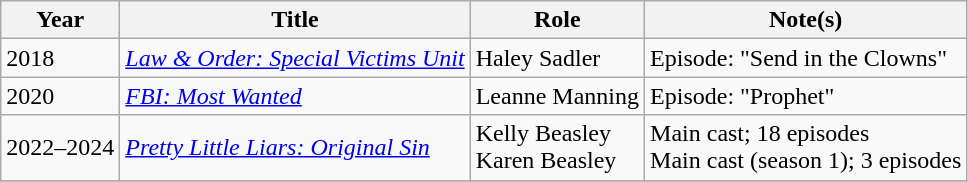<table class="wikitable sortable">
<tr>
<th>Year</th>
<th>Title</th>
<th>Role</th>
<th>Note(s)</th>
</tr>
<tr>
<td>2018</td>
<td><em><a href='#'>Law & Order: Special Victims Unit</a></em></td>
<td>Haley Sadler</td>
<td>Episode: "Send in the Clowns"</td>
</tr>
<tr>
<td>2020</td>
<td><em><a href='#'>FBI: Most Wanted</a></em></td>
<td>Leanne Manning</td>
<td>Episode: "Prophet"</td>
</tr>
<tr>
<td>2022–2024</td>
<td><em><a href='#'>Pretty Little Liars: Original Sin</a></em></td>
<td>Kelly Beasley<br>Karen Beasley</td>
<td>Main cast; 18 episodes<br>Main cast (season 1); 3 episodes</td>
</tr>
<tr>
</tr>
</table>
